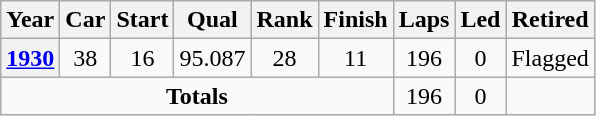<table class="wikitable" style="text-align:center">
<tr>
<th>Year</th>
<th>Car</th>
<th>Start</th>
<th>Qual</th>
<th>Rank</th>
<th>Finish</th>
<th>Laps</th>
<th>Led</th>
<th>Retired</th>
</tr>
<tr>
<th><a href='#'>1930</a></th>
<td>38</td>
<td>16</td>
<td>95.087</td>
<td>28</td>
<td>11</td>
<td>196</td>
<td>0</td>
<td>Flagged</td>
</tr>
<tr>
<td colspan=6><strong>Totals</strong></td>
<td>196</td>
<td>0</td>
<td></td>
</tr>
</table>
